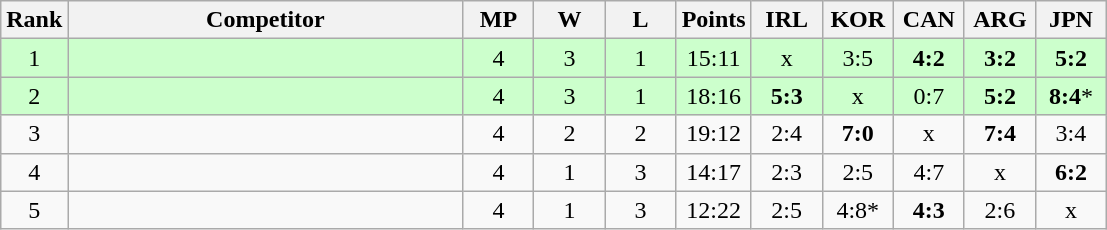<table class="wikitable" style="text-align:center">
<tr>
<th>Rank</th>
<th style="width:16em">Competitor</th>
<th style="width:2.5em">MP</th>
<th style="width:2.5em">W</th>
<th style="width:2.5em">L</th>
<th>Points</th>
<th style="width:2.5em">IRL</th>
<th style="width:2.5em">KOR</th>
<th style="width:2.5em">CAN</th>
<th style="width:2.5em">ARG</th>
<th style="width:2.5em">JPN</th>
</tr>
<tr style="background:#cfc;">
<td>1</td>
<td style="text-align:left"></td>
<td>4</td>
<td>3</td>
<td>1</td>
<td>15:11</td>
<td>x</td>
<td>3:5</td>
<td><strong>4:2</strong></td>
<td><strong>3:2</strong></td>
<td><strong>5:2</strong></td>
</tr>
<tr style="background:#cfc;">
<td>2</td>
<td style="text-align:left"></td>
<td>4</td>
<td>3</td>
<td>1</td>
<td>18:16</td>
<td><strong>5:3</strong></td>
<td>x</td>
<td>0:7</td>
<td><strong>5:2</strong></td>
<td><strong>8:4</strong>*</td>
</tr>
<tr>
<td>3</td>
<td style="text-align:left"></td>
<td>4</td>
<td>2</td>
<td>2</td>
<td>19:12</td>
<td>2:4</td>
<td><strong>7:0</strong></td>
<td>x</td>
<td><strong>7:4</strong></td>
<td>3:4</td>
</tr>
<tr>
<td>4</td>
<td style="text-align:left"></td>
<td>4</td>
<td>1</td>
<td>3</td>
<td>14:17</td>
<td>2:3</td>
<td>2:5</td>
<td>4:7</td>
<td>x</td>
<td><strong>6:2</strong></td>
</tr>
<tr>
<td>5</td>
<td style="text-align:left"></td>
<td>4</td>
<td>1</td>
<td>3</td>
<td>12:22</td>
<td>2:5</td>
<td>4:8*</td>
<td><strong>4:3</strong></td>
<td>2:6</td>
<td>x</td>
</tr>
</table>
